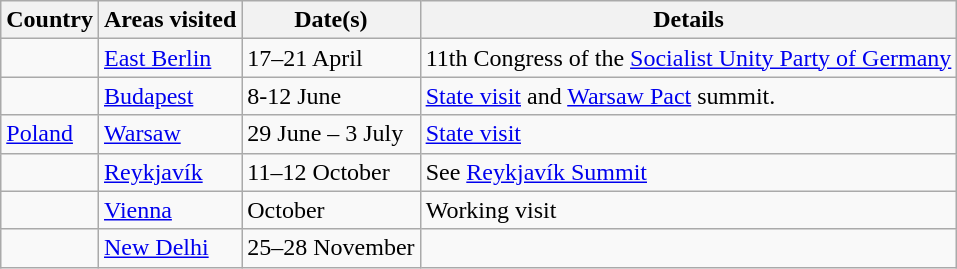<table class="wikitable sortable outercollapse">
<tr>
<th scope=col>Country</th>
<th scope=col>Areas visited</th>
<th scope=col>Date(s)</th>
<th scope=col class="unsortable">Details</th>
</tr>
<tr>
<td></td>
<td><a href='#'>East Berlin</a></td>
<td>17–21 April</td>
<td>11th Congress of the <a href='#'>Socialist Unity Party of Germany</a></td>
</tr>
<tr>
<td></td>
<td><a href='#'>Budapest</a></td>
<td>8-12 June</td>
<td><a href='#'>State visit</a> and <a href='#'>Warsaw Pact</a> summit.</td>
</tr>
<tr>
<td> <a href='#'>Poland</a></td>
<td><a href='#'>Warsaw</a></td>
<td>29 June – 3 July</td>
<td><a href='#'>State visit</a></td>
</tr>
<tr>
<td></td>
<td><a href='#'>Reykjavík</a></td>
<td>11–12 October</td>
<td>See <a href='#'>Reykjavík Summit</a></td>
</tr>
<tr>
<td></td>
<td><a href='#'>Vienna</a></td>
<td>October</td>
<td>Working visit</td>
</tr>
<tr>
<td></td>
<td><a href='#'>New Delhi</a></td>
<td>25–28 November</td>
<td></td>
</tr>
</table>
